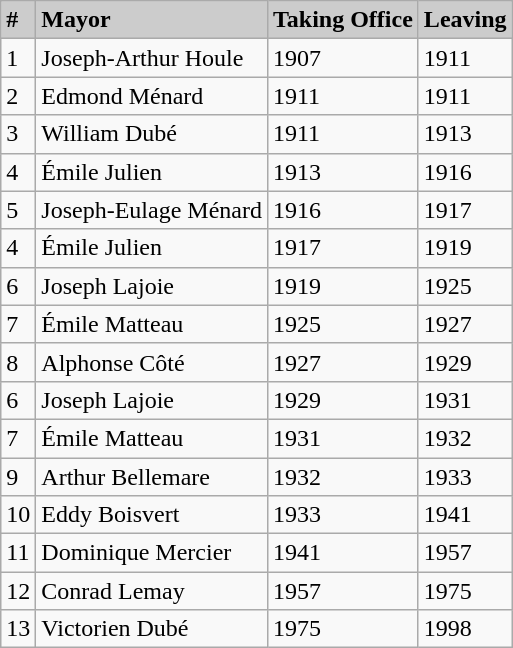<table class="wikitable">
<tr>
<td bgcolor=#cccccc><strong>#</strong></td>
<td bgcolor=#cccccc><strong>Mayor</strong></td>
<td bgcolor=#cccccc><strong>Taking Office</strong></td>
<td bgcolor=#cccccc><strong>Leaving</strong></td>
</tr>
<tr>
<td>1</td>
<td>Joseph-Arthur Houle</td>
<td>1907</td>
<td>1911</td>
</tr>
<tr>
<td>2</td>
<td>Edmond Ménard</td>
<td>1911</td>
<td>1911</td>
</tr>
<tr>
<td>3</td>
<td>William Dubé</td>
<td>1911</td>
<td>1913</td>
</tr>
<tr>
<td>4</td>
<td>Émile Julien</td>
<td>1913</td>
<td>1916</td>
</tr>
<tr>
<td>5</td>
<td>Joseph-Eulage Ménard</td>
<td>1916</td>
<td>1917</td>
</tr>
<tr>
<td>4</td>
<td>Émile Julien</td>
<td>1917</td>
<td>1919</td>
</tr>
<tr>
<td>6</td>
<td>Joseph Lajoie</td>
<td>1919</td>
<td>1925</td>
</tr>
<tr>
<td>7</td>
<td>Émile Matteau</td>
<td>1925</td>
<td>1927</td>
</tr>
<tr>
<td>8</td>
<td>Alphonse Côté</td>
<td>1927</td>
<td>1929</td>
</tr>
<tr>
<td>6</td>
<td>Joseph Lajoie</td>
<td>1929</td>
<td>1931</td>
</tr>
<tr>
<td>7</td>
<td>Émile Matteau</td>
<td>1931</td>
<td>1932</td>
</tr>
<tr>
<td>9</td>
<td>Arthur Bellemare</td>
<td>1932</td>
<td>1933</td>
</tr>
<tr>
<td>10</td>
<td>Eddy Boisvert</td>
<td>1933</td>
<td>1941</td>
</tr>
<tr>
<td>11</td>
<td>Dominique Mercier</td>
<td>1941</td>
<td>1957</td>
</tr>
<tr>
<td>12</td>
<td>Conrad Lemay</td>
<td>1957</td>
<td>1975</td>
</tr>
<tr>
<td>13</td>
<td>Victorien Dubé</td>
<td>1975</td>
<td>1998</td>
</tr>
</table>
